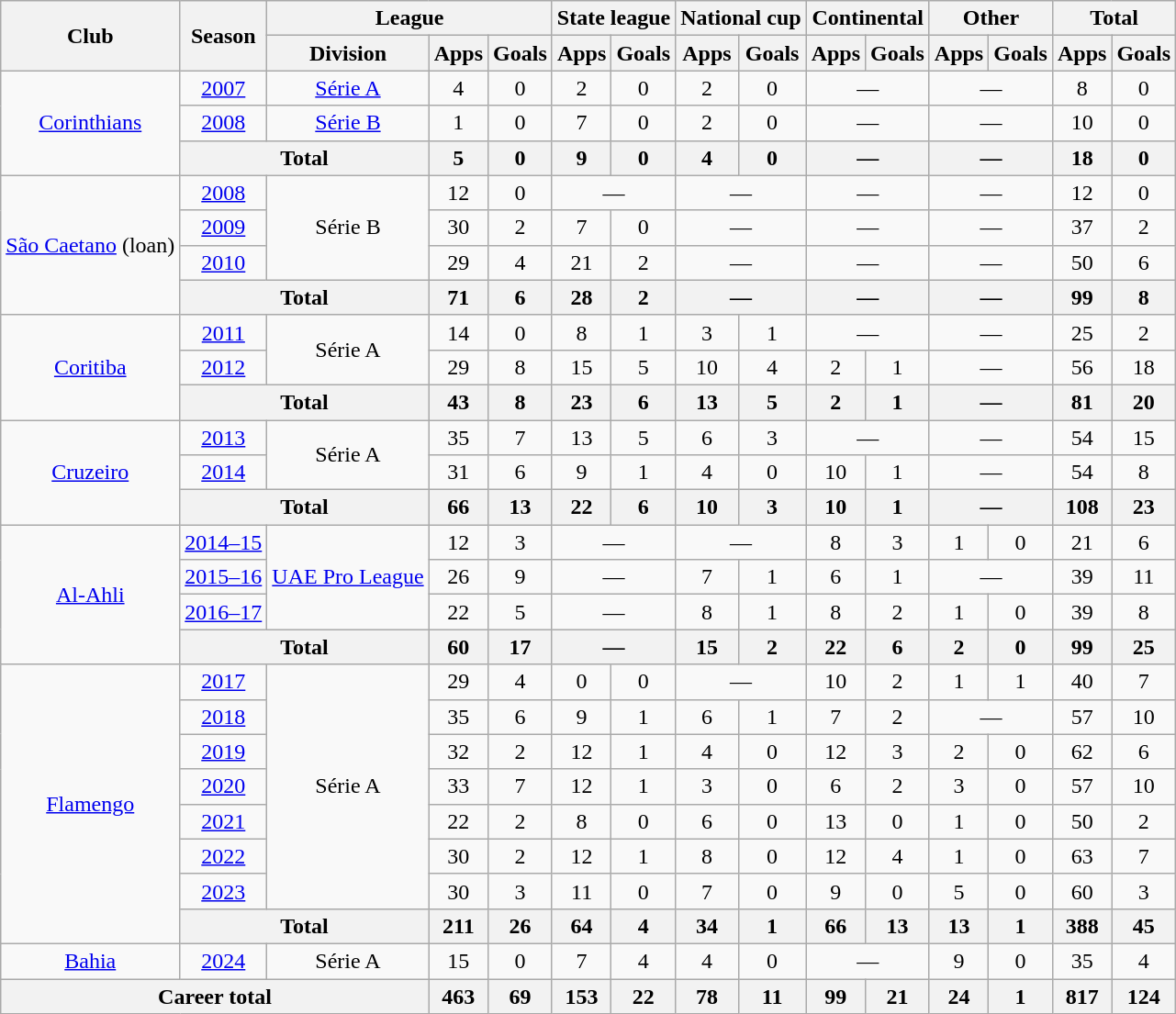<table class="wikitable" style="text-align:center">
<tr>
<th rowspan="2">Club</th>
<th rowspan="2">Season</th>
<th colspan="3">League</th>
<th colspan="2">State league</th>
<th colspan="2">National cup</th>
<th colspan="2">Continental</th>
<th colspan="2">Other</th>
<th colspan="2">Total</th>
</tr>
<tr>
<th>Division</th>
<th>Apps</th>
<th>Goals</th>
<th>Apps</th>
<th>Goals</th>
<th>Apps</th>
<th>Goals</th>
<th>Apps</th>
<th>Goals</th>
<th>Apps</th>
<th>Goals</th>
<th>Apps</th>
<th>Goals</th>
</tr>
<tr>
<td rowspan="3"><a href='#'>Corinthians</a></td>
<td><a href='#'>2007</a></td>
<td><a href='#'>Série A</a></td>
<td>4</td>
<td>0</td>
<td>2</td>
<td>0</td>
<td>2</td>
<td>0</td>
<td colspan="2">—</td>
<td colspan="2">—</td>
<td>8</td>
<td>0</td>
</tr>
<tr>
<td><a href='#'>2008</a></td>
<td><a href='#'>Série B</a></td>
<td>1</td>
<td>0</td>
<td>7</td>
<td>0</td>
<td>2</td>
<td>0</td>
<td colspan="2">—</td>
<td colspan="2">—</td>
<td>10</td>
<td>0</td>
</tr>
<tr>
<th colspan="2">Total</th>
<th>5</th>
<th>0</th>
<th>9</th>
<th>0</th>
<th>4</th>
<th>0</th>
<th colspan="2">—</th>
<th colspan="2">—</th>
<th>18</th>
<th>0</th>
</tr>
<tr>
<td rowspan="4"><a href='#'>São Caetano</a> (loan)</td>
<td><a href='#'>2008</a></td>
<td rowspan="3">Série B</td>
<td>12</td>
<td>0</td>
<td colspan="2">—</td>
<td colspan="2">—</td>
<td colspan="2">—</td>
<td colspan="2">—</td>
<td>12</td>
<td>0</td>
</tr>
<tr>
<td><a href='#'>2009</a></td>
<td>30</td>
<td>2</td>
<td>7</td>
<td>0</td>
<td colspan="2">—</td>
<td colspan="2">—</td>
<td colspan="2">—</td>
<td>37</td>
<td>2</td>
</tr>
<tr>
<td><a href='#'>2010</a></td>
<td>29</td>
<td>4</td>
<td>21</td>
<td>2</td>
<td colspan="2">—</td>
<td colspan="2">—</td>
<td colspan="2">—</td>
<td>50</td>
<td>6</td>
</tr>
<tr>
<th colspan="2">Total</th>
<th>71</th>
<th>6</th>
<th>28</th>
<th>2</th>
<th colspan="2">—</th>
<th colspan="2">—</th>
<th colspan="2">—</th>
<th>99</th>
<th>8</th>
</tr>
<tr>
<td rowspan="3"><a href='#'>Coritiba</a></td>
<td><a href='#'>2011</a></td>
<td rowspan="2">Série A</td>
<td>14</td>
<td>0</td>
<td>8</td>
<td>1</td>
<td>3</td>
<td>1</td>
<td colspan="2">—</td>
<td colspan="2">—</td>
<td>25</td>
<td>2</td>
</tr>
<tr>
<td><a href='#'>2012</a></td>
<td>29</td>
<td>8</td>
<td>15</td>
<td>5</td>
<td>10</td>
<td>4</td>
<td>2</td>
<td>1</td>
<td colspan="2">—</td>
<td>56</td>
<td>18</td>
</tr>
<tr>
<th colspan="2">Total</th>
<th>43</th>
<th>8</th>
<th>23</th>
<th>6</th>
<th>13</th>
<th>5</th>
<th>2</th>
<th>1</th>
<th colspan="2">—</th>
<th>81</th>
<th>20</th>
</tr>
<tr>
<td rowspan="3"><a href='#'>Cruzeiro</a></td>
<td><a href='#'>2013</a></td>
<td rowspan="2">Série A</td>
<td>35</td>
<td>7</td>
<td>13</td>
<td>5</td>
<td>6</td>
<td>3</td>
<td colspan="2">—</td>
<td colspan="2">—</td>
<td>54</td>
<td>15</td>
</tr>
<tr>
<td><a href='#'>2014</a></td>
<td>31</td>
<td>6</td>
<td>9</td>
<td>1</td>
<td>4</td>
<td>0</td>
<td>10</td>
<td>1</td>
<td colspan="2">—</td>
<td>54</td>
<td>8</td>
</tr>
<tr>
<th colspan="2">Total</th>
<th>66</th>
<th>13</th>
<th>22</th>
<th>6</th>
<th>10</th>
<th>3</th>
<th>10</th>
<th>1</th>
<th colspan="2">—</th>
<th>108</th>
<th>23</th>
</tr>
<tr>
<td rowspan="4"><a href='#'>Al-Ahli</a></td>
<td><a href='#'>2014–15</a></td>
<td rowspan="3"><a href='#'>UAE Pro League</a></td>
<td>12</td>
<td>3</td>
<td colspan="2">—</td>
<td colspan="2">—</td>
<td>8</td>
<td>3</td>
<td>1</td>
<td>0</td>
<td>21</td>
<td>6</td>
</tr>
<tr>
<td><a href='#'>2015–16</a></td>
<td>26</td>
<td>9</td>
<td colspan="2">—</td>
<td>7</td>
<td>1</td>
<td>6</td>
<td>1</td>
<td colspan="2">—</td>
<td>39</td>
<td>11</td>
</tr>
<tr>
<td><a href='#'>2016–17</a></td>
<td>22</td>
<td>5</td>
<td colspan="2">—</td>
<td>8</td>
<td>1</td>
<td>8</td>
<td>2</td>
<td>1</td>
<td>0</td>
<td>39</td>
<td>8</td>
</tr>
<tr>
<th colspan="2">Total</th>
<th>60</th>
<th>17</th>
<th colspan="2">—</th>
<th>15</th>
<th>2</th>
<th>22</th>
<th>6</th>
<th>2</th>
<th>0</th>
<th>99</th>
<th>25</th>
</tr>
<tr>
<td rowspan="8"><a href='#'>Flamengo</a></td>
<td><a href='#'>2017</a></td>
<td rowspan="7">Série A</td>
<td>29</td>
<td>4</td>
<td>0</td>
<td>0</td>
<td colspan="2">—</td>
<td>10</td>
<td>2</td>
<td>1</td>
<td>1</td>
<td>40</td>
<td>7</td>
</tr>
<tr>
<td><a href='#'>2018</a></td>
<td>35</td>
<td>6</td>
<td>9</td>
<td>1</td>
<td>6</td>
<td>1</td>
<td>7</td>
<td>2</td>
<td colspan="2">—</td>
<td>57</td>
<td>10</td>
</tr>
<tr>
<td><a href='#'>2019</a></td>
<td>32</td>
<td>2</td>
<td>12</td>
<td>1</td>
<td>4</td>
<td>0</td>
<td>12</td>
<td>3</td>
<td>2</td>
<td>0</td>
<td>62</td>
<td>6</td>
</tr>
<tr>
<td><a href='#'>2020</a></td>
<td>33</td>
<td>7</td>
<td>12</td>
<td>1</td>
<td>3</td>
<td>0</td>
<td>6</td>
<td>2</td>
<td>3</td>
<td>0</td>
<td>57</td>
<td>10</td>
</tr>
<tr>
<td><a href='#'>2021</a></td>
<td>22</td>
<td>2</td>
<td>8</td>
<td>0</td>
<td>6</td>
<td>0</td>
<td>13</td>
<td>0</td>
<td>1</td>
<td>0</td>
<td>50</td>
<td>2</td>
</tr>
<tr>
<td><a href='#'>2022</a></td>
<td>30</td>
<td>2</td>
<td>12</td>
<td>1</td>
<td>8</td>
<td>0</td>
<td>12</td>
<td>4</td>
<td>1</td>
<td>0</td>
<td>63</td>
<td>7</td>
</tr>
<tr>
<td><a href='#'>2023</a></td>
<td>30</td>
<td>3</td>
<td>11</td>
<td>0</td>
<td>7</td>
<td>0</td>
<td>9</td>
<td>0</td>
<td>5</td>
<td>0</td>
<td>60</td>
<td>3</td>
</tr>
<tr>
<th colspan="2">Total</th>
<th>211</th>
<th>26</th>
<th>64</th>
<th>4</th>
<th>34</th>
<th>1</th>
<th>66</th>
<th>13</th>
<th>13</th>
<th>1</th>
<th>388</th>
<th>45</th>
</tr>
<tr>
<td><a href='#'>Bahia</a></td>
<td><a href='#'>2024</a></td>
<td>Série A</td>
<td>15</td>
<td>0</td>
<td>7</td>
<td>4</td>
<td>4</td>
<td>0</td>
<td colspan="2">—</td>
<td>9</td>
<td>0</td>
<td>35</td>
<td>4</td>
</tr>
<tr>
<th colspan="3">Career total</th>
<th>463</th>
<th>69</th>
<th>153</th>
<th>22</th>
<th>78</th>
<th>11</th>
<th>99</th>
<th>21</th>
<th>24</th>
<th>1</th>
<th>817</th>
<th>124</th>
</tr>
</table>
